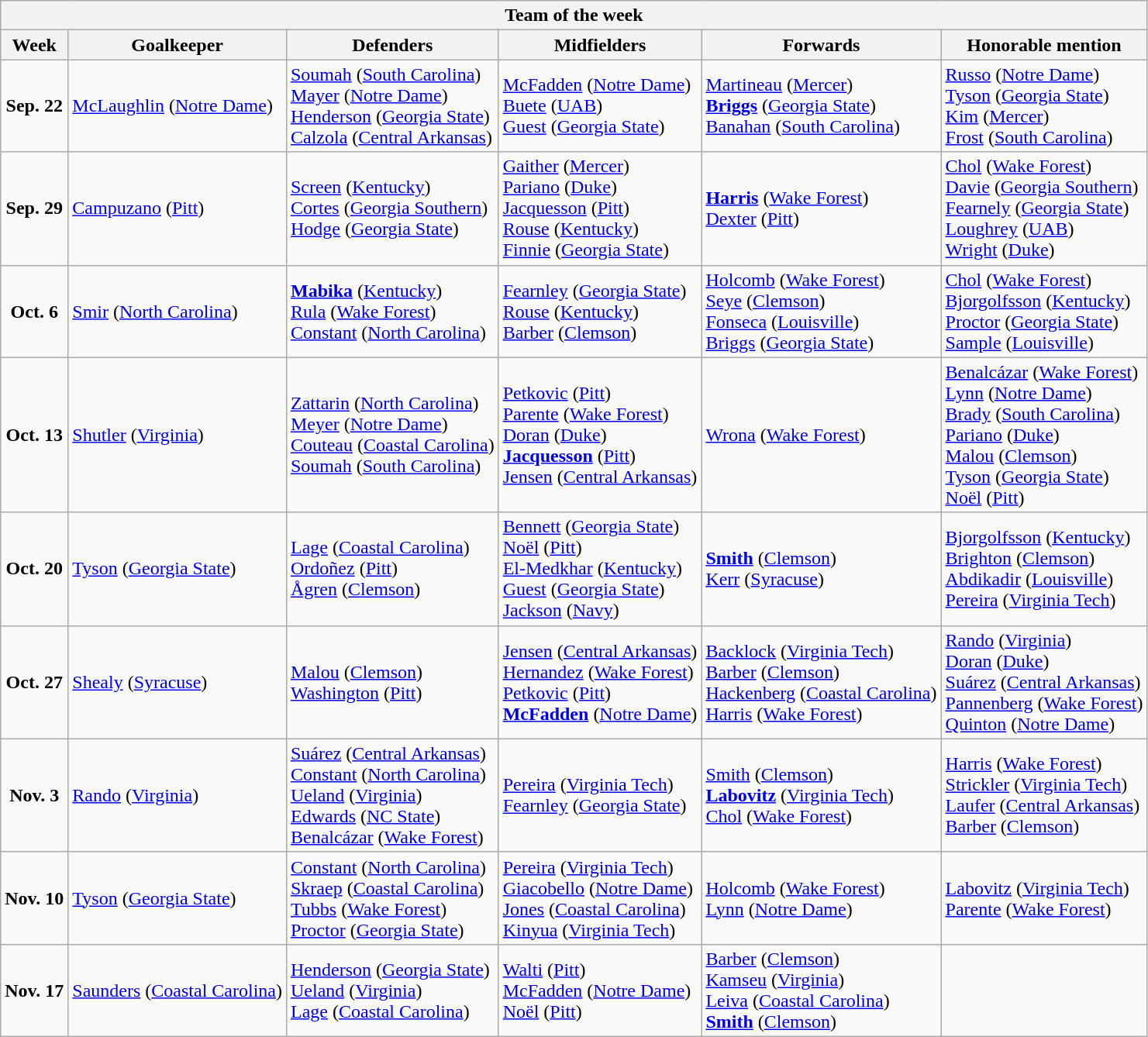<table class="wikitable collapsible collapsed">
<tr>
<th colspan="7">Team of the week</th>
</tr>
<tr>
<th>Week</th>
<th>Goalkeeper</th>
<th>Defenders</th>
<th>Midfielders</th>
<th>Forwards</th>
<th>Honorable mention</th>
</tr>
<tr>
<td style="text-align: center;"><strong>Sep. 22</strong><br></td>
<td> <a href='#'>McLaughlin</a> (<a href='#'>Notre Dame</a>)</td>
<td> <a href='#'>Soumah</a> (<a href='#'>South Carolina</a>)<br> <a href='#'>Mayer</a> (<a href='#'>Notre Dame</a>)<br> <a href='#'>Henderson</a> (<a href='#'>Georgia State</a>)<br> <a href='#'>Calzola</a> (<a href='#'>Central Arkansas</a>)</td>
<td> <a href='#'>McFadden</a> (<a href='#'>Notre Dame</a>)<br> <a href='#'>Buete</a> (<a href='#'>UAB</a>)<br> <a href='#'>Guest</a> (<a href='#'>Georgia State</a>)</td>
<td> <a href='#'>Martineau</a> (<a href='#'>Mercer</a>)<br> <strong><a href='#'>Briggs</a></strong> (<a href='#'>Georgia State</a>)<br> <a href='#'>Banahan</a> (<a href='#'>South Carolina</a>)</td>
<td> <a href='#'>Russo</a> (<a href='#'>Notre Dame</a>)<br> <a href='#'>Tyson</a> (<a href='#'>Georgia State</a>)<br> <a href='#'>Kim</a> (<a href='#'>Mercer</a>)<br> <a href='#'>Frost</a> (<a href='#'>South Carolina</a>)</td>
</tr>
<tr>
<td style="text-align: center;"><strong>Sep. 29</strong><br></td>
<td> <a href='#'>Campuzano</a> (<a href='#'>Pitt</a>)</td>
<td> <a href='#'>Screen</a> (<a href='#'>Kentucky</a>)<br> <a href='#'>Cortes</a> (<a href='#'>Georgia Southern</a>)<br> <a href='#'>Hodge</a> (<a href='#'>Georgia State</a>)</td>
<td> <a href='#'>Gaither</a> (<a href='#'>Mercer</a>)<br> <a href='#'>Pariano</a> (<a href='#'>Duke</a>)<br> <a href='#'>Jacquesson</a> (<a href='#'>Pitt</a>)<br> <a href='#'>Rouse</a> (<a href='#'>Kentucky</a>)<br> <a href='#'>Finnie</a> (<a href='#'>Georgia State</a>)</td>
<td> <strong><a href='#'>Harris</a></strong> (<a href='#'>Wake Forest</a>)<br> <a href='#'>Dexter</a> (<a href='#'>Pitt</a>)</td>
<td> <a href='#'>Chol</a> (<a href='#'>Wake Forest</a>)<br> <a href='#'>Davie</a> (<a href='#'>Georgia Southern</a>)<br> <a href='#'>Fearnely</a> (<a href='#'>Georgia State</a>)<br> <a href='#'>Loughrey</a> (<a href='#'>UAB</a>)<br> <a href='#'>Wright</a> (<a href='#'>Duke</a>)</td>
</tr>
<tr>
<td style="text-align: center;"><strong>Oct. 6</strong><br></td>
<td> <a href='#'>Smir</a> (<a href='#'>North Carolina</a>)</td>
<td> <strong><a href='#'>Mabika</a></strong> (<a href='#'>Kentucky</a>)<br> <a href='#'>Rula</a> (<a href='#'>Wake Forest</a>)<br> <a href='#'>Constant</a> (<a href='#'>North Carolina</a>)</td>
<td> <a href='#'>Fearnley</a> (<a href='#'>Georgia State</a>)<br> <a href='#'>Rouse</a> (<a href='#'>Kentucky</a>)<br> <a href='#'>Barber</a> (<a href='#'>Clemson</a>)</td>
<td> <a href='#'>Holcomb</a> (<a href='#'>Wake Forest</a>)<br> <a href='#'>Seye</a> (<a href='#'>Clemson</a>)<br> <a href='#'>Fonseca</a> (<a href='#'>Louisville</a>)<br> <a href='#'>Briggs</a> (<a href='#'>Georgia State</a>)</td>
<td> <a href='#'>Chol</a> (<a href='#'>Wake Forest</a>)<br> <a href='#'>Bjorgolfsson</a> (<a href='#'>Kentucky</a>)<br> <a href='#'>Proctor</a> (<a href='#'>Georgia State</a>)<br> <a href='#'>Sample</a> (<a href='#'>Louisville</a>)</td>
</tr>
<tr>
<td style="text-align: center;"><strong>Oct. 13</strong><br></td>
<td> <a href='#'>Shutler</a> (<a href='#'>Virginia</a>)</td>
<td> <a href='#'>Zattarin</a> (<a href='#'>North Carolina</a>)<br> <a href='#'>Meyer</a> (<a href='#'>Notre Dame</a>)<br> <a href='#'>Couteau</a> (<a href='#'>Coastal Carolina</a>)<br> <a href='#'>Soumah</a> (<a href='#'>South Carolina</a>)</td>
<td> <a href='#'>Petkovic</a> (<a href='#'>Pitt</a>)<br> <a href='#'>Parente</a> (<a href='#'>Wake Forest</a>)<br> <a href='#'>Doran</a> (<a href='#'>Duke</a>)<br> <strong><a href='#'>Jacquesson</a></strong> (<a href='#'>Pitt</a>)<br> <a href='#'>Jensen</a> (<a href='#'>Central Arkansas</a>)</td>
<td> <a href='#'>Wrona</a> (<a href='#'>Wake Forest</a>)</td>
<td> <a href='#'>Benalcázar</a> (<a href='#'>Wake Forest</a>)<br> <a href='#'>Lynn</a> (<a href='#'>Notre Dame</a>)<br> <a href='#'>Brady</a> (<a href='#'>South Carolina</a>)<br> <a href='#'>Pariano</a> (<a href='#'>Duke</a>)<br> <a href='#'>Malou</a> (<a href='#'>Clemson</a>)<br> <a href='#'>Tyson</a> (<a href='#'>Georgia State</a>)<br> <a href='#'>Noël</a> (<a href='#'>Pitt</a>)</td>
</tr>
<tr>
<td style="text-align: center;"><strong>Oct. 20</strong><br></td>
<td> <a href='#'>Tyson</a> (<a href='#'>Georgia State</a>)</td>
<td> <a href='#'>Lage</a> (<a href='#'>Coastal Carolina</a>)<br> <a href='#'>Ordoñez</a> (<a href='#'>Pitt</a>)<br> <a href='#'>Ågren</a> (<a href='#'>Clemson</a>)</td>
<td> <a href='#'>Bennett</a> (<a href='#'>Georgia State</a>)<br> <a href='#'>Noël</a> (<a href='#'>Pitt</a>)<br> <a href='#'>El-Medkhar</a> (<a href='#'>Kentucky</a>)<br> <a href='#'>Guest</a> (<a href='#'>Georgia State</a>)<br> <a href='#'>Jackson</a> (<a href='#'>Navy</a>)</td>
<td> <strong><a href='#'>Smith</a></strong> (<a href='#'>Clemson</a>)<br> <a href='#'>Kerr</a> (<a href='#'>Syracuse</a>)</td>
<td> <a href='#'>Bjorgolfsson</a> (<a href='#'>Kentucky</a>)<br> <a href='#'>Brighton</a> (<a href='#'>Clemson</a>)<br> <a href='#'>Abdikadir</a> (<a href='#'>Louisville</a>)<br> <a href='#'>Pereira</a> (<a href='#'>Virginia Tech</a>)</td>
</tr>
<tr>
<td style="text-align: center;"><strong>Oct. 27</strong><br></td>
<td> <a href='#'>Shealy</a> (<a href='#'>Syracuse</a>)</td>
<td> <a href='#'>Malou</a> (<a href='#'>Clemson</a>)<br> <a href='#'>Washington</a> (<a href='#'>Pitt</a>)</td>
<td> <a href='#'>Jensen</a> (<a href='#'>Central Arkansas</a>)<br> <a href='#'>Hernandez</a> (<a href='#'>Wake Forest</a>)<br> <a href='#'>Petkovic</a> (<a href='#'>Pitt</a>)<br> <strong><a href='#'>McFadden</a></strong> (<a href='#'>Notre Dame</a>)</td>
<td> <a href='#'>Backlock</a> (<a href='#'>Virginia Tech</a>)<br> <a href='#'>Barber</a> (<a href='#'>Clemson</a>)<br> <a href='#'>Hackenberg</a> (<a href='#'>Coastal Carolina</a>)<br> <a href='#'>Harris</a> (<a href='#'>Wake Forest</a>)</td>
<td> <a href='#'>Rando</a> (<a href='#'>Virginia</a>)<br> <a href='#'>Doran</a> (<a href='#'>Duke</a>)<br> <a href='#'>Suárez</a> (<a href='#'>Central Arkansas</a>)<br> <a href='#'>Pannenberg</a> (<a href='#'>Wake Forest</a>)<br> <a href='#'>Quinton</a> (<a href='#'>Notre Dame</a>)</td>
</tr>
<tr>
<td style="text-align: center;"><strong>Nov. 3</strong><br></td>
<td> <a href='#'>Rando</a> (<a href='#'>Virginia</a>)</td>
<td> <a href='#'>Suárez</a> (<a href='#'>Central Arkansas</a>)<br> <a href='#'>Constant</a> (<a href='#'>North Carolina</a>)<br> <a href='#'>Ueland</a> (<a href='#'>Virginia</a>)<br> <a href='#'>Edwards</a> (<a href='#'>NC State</a>)<br> <a href='#'>Benalcázar</a> (<a href='#'>Wake Forest</a>)</td>
<td> <a href='#'>Pereira</a> (<a href='#'>Virginia Tech</a>)<br> <a href='#'>Fearnley</a> (<a href='#'>Georgia State</a>)</td>
<td> <a href='#'>Smith</a> (<a href='#'>Clemson</a>)<br> <strong><a href='#'>Labovitz</a></strong> (<a href='#'>Virginia Tech</a>)<br> <a href='#'>Chol</a> (<a href='#'>Wake Forest</a>)</td>
<td> <a href='#'>Harris</a> (<a href='#'>Wake Forest</a>)<br> <a href='#'>Strickler</a> (<a href='#'>Virginia Tech</a>)<br> <a href='#'>Laufer</a> (<a href='#'>Central Arkansas</a>)<br> <a href='#'>Barber</a> (<a href='#'>Clemson</a>)</td>
</tr>
<tr>
<td style="text-align: center;"><strong>Nov. 10</strong><br></td>
<td> <a href='#'>Tyson</a> (<a href='#'>Georgia State</a>)</td>
<td> <a href='#'>Constant</a> (<a href='#'>North Carolina</a>)<br> <a href='#'>Skraep</a> (<a href='#'>Coastal Carolina</a>)<br> <a href='#'>Tubbs</a> (<a href='#'>Wake Forest</a>)<br> <a href='#'>Proctor</a> (<a href='#'>Georgia State</a>)</td>
<td> <a href='#'>Pereira</a> (<a href='#'>Virginia Tech</a>)<br> <a href='#'>Giacobello</a> (<a href='#'>Notre Dame</a>)<br> <a href='#'>Jones</a> (<a href='#'>Coastal Carolina</a>)<br> <a href='#'>Kinyua</a> (<a href='#'>Virginia Tech</a>)</td>
<td> <a href='#'>Holcomb</a> (<a href='#'>Wake Forest</a>)<br> <a href='#'>Lynn</a> (<a href='#'>Notre Dame</a>)</td>
<td> <a href='#'>Labovitz</a> (<a href='#'>Virginia Tech</a>)<br> <a href='#'>Parente</a> (<a href='#'>Wake Forest</a>)</td>
</tr>
<tr>
<td style="text-align: center;"><strong>Nov. 17</strong><br></td>
<td> <a href='#'>Saunders</a> (<a href='#'>Coastal Carolina</a>)</td>
<td> <a href='#'>Henderson</a> (<a href='#'>Georgia State</a>)<br> <a href='#'>Ueland</a> (<a href='#'>Virginia</a>)<br> <a href='#'>Lage</a> (<a href='#'>Coastal Carolina</a>)</td>
<td> <a href='#'>Walti</a> (<a href='#'>Pitt</a>)<br> <a href='#'>McFadden</a> (<a href='#'>Notre Dame</a>)<br> <a href='#'>Noël</a> (<a href='#'>Pitt</a>)</td>
<td> <a href='#'>Barber</a> (<a href='#'>Clemson</a>)<br> <a href='#'>Kamseu</a> (<a href='#'>Virginia</a>)<br> <a href='#'>Leiva</a> (<a href='#'>Coastal Carolina</a>)<br> <strong><a href='#'>Smith</a></strong> (<a href='#'>Clemson</a>)</td>
<td></td>
</tr>
</table>
